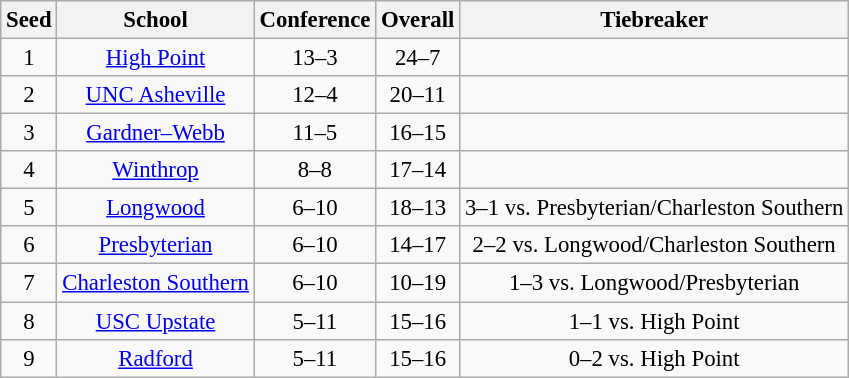<table class="wikitable" style="white-space:nowrap; font-size:95%;text-align:center">
<tr>
<th>Seed</th>
<th>School</th>
<th>Conference</th>
<th>Overall</th>
<th>Tiebreaker</th>
</tr>
<tr>
<td>1</td>
<td><a href='#'>High Point</a></td>
<td>13–3</td>
<td>24–7</td>
<td></td>
</tr>
<tr>
<td>2</td>
<td><a href='#'>UNC Asheville</a></td>
<td>12–4</td>
<td>20–11</td>
<td></td>
</tr>
<tr>
<td>3</td>
<td><a href='#'>Gardner–Webb</a></td>
<td>11–5</td>
<td>16–15</td>
<td></td>
</tr>
<tr>
<td>4</td>
<td><a href='#'>Winthrop</a></td>
<td>8–8</td>
<td>17–14</td>
<td></td>
</tr>
<tr>
<td>5</td>
<td><a href='#'>Longwood</a></td>
<td>6–10</td>
<td>18–13</td>
<td>3–1 vs. Presbyterian/Charleston Southern</td>
</tr>
<tr>
<td>6</td>
<td><a href='#'>Presbyterian</a></td>
<td>6–10</td>
<td>14–17</td>
<td>2–2 vs. Longwood/Charleston Southern</td>
</tr>
<tr>
<td>7</td>
<td><a href='#'>Charleston Southern</a></td>
<td>6–10</td>
<td>10–19</td>
<td>1–3 vs. Longwood/Presbyterian</td>
</tr>
<tr>
<td>8</td>
<td><a href='#'>USC Upstate</a></td>
<td>5–11</td>
<td>15–16</td>
<td>1–1 vs. High Point</td>
</tr>
<tr>
<td>9</td>
<td><a href='#'>Radford</a></td>
<td>5–11</td>
<td>15–16</td>
<td>0–2 vs. High Point</td>
</tr>
</table>
